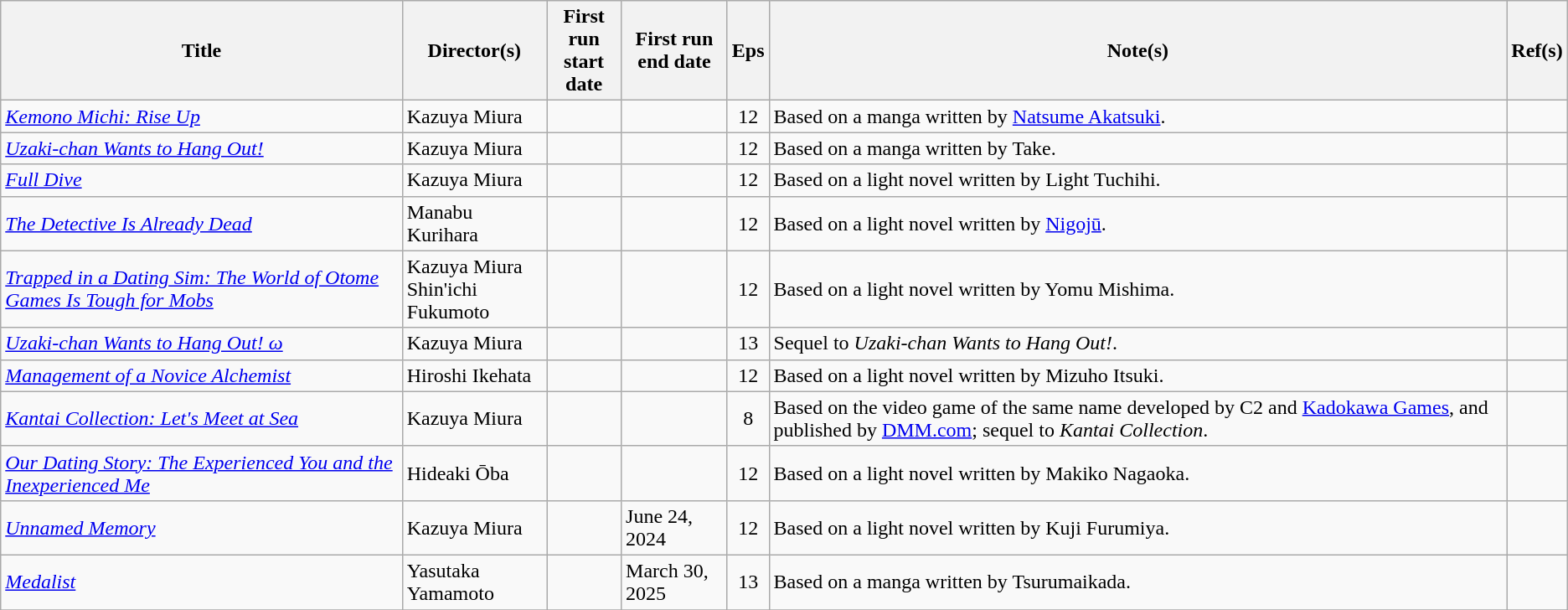<table class="wikitable sortable">
<tr>
<th scope="col">Title</th>
<th scope="col">Director(s)</th>
<th scope="col">First run<br>start date</th>
<th scope="col">First run<br>end date</th>
<th scope="col" class="unsortable">Eps</th>
<th scope="col" class="unsortable">Note(s)</th>
<th scope="col" class="unsortable">Ref(s)</th>
</tr>
<tr>
<td><em><a href='#'>Kemono Michi: Rise Up</a></em></td>
<td>Kazuya Miura</td>
<td></td>
<td></td>
<td style="text-align:center">12</td>
<td>Based on a manga written by <a href='#'>Natsume Akatsuki</a>.</td>
<td style="text-align:center"></td>
</tr>
<tr>
<td><em><a href='#'>Uzaki-chan Wants to Hang Out!</a></em></td>
<td>Kazuya Miura</td>
<td></td>
<td></td>
<td style="text-align:center">12</td>
<td>Based on a manga written by Take.</td>
<td style="text-align:center"></td>
</tr>
<tr>
<td><em><a href='#'>Full Dive</a></em></td>
<td>Kazuya Miura</td>
<td></td>
<td></td>
<td style="text-align:center">12</td>
<td>Based on a light novel written by Light Tuchihi.</td>
<td style="text-align:center"></td>
</tr>
<tr>
<td><em><a href='#'>The Detective Is Already Dead</a></em></td>
<td>Manabu Kurihara</td>
<td></td>
<td></td>
<td style="text-align:center">12</td>
<td>Based on a light novel written by <a href='#'>Nigojū</a>.</td>
<td style="text-align:center"></td>
</tr>
<tr>
<td><em><a href='#'>Trapped in a Dating Sim: The World of Otome Games Is Tough for Mobs</a></em></td>
<td>Kazuya Miura<br>Shin'ichi Fukumoto</td>
<td></td>
<td></td>
<td style="text-align:center">12</td>
<td>Based on a light novel written by Yomu Mishima.</td>
<td style="text-align:center"></td>
</tr>
<tr>
<td><em><a href='#'>Uzaki-chan Wants to Hang Out! ω</a></em></td>
<td>Kazuya Miura</td>
<td></td>
<td></td>
<td style="text-align:center">13</td>
<td>Sequel to <em>Uzaki-chan Wants to Hang Out!</em>.</td>
<td style="text-align:center"></td>
</tr>
<tr>
<td><em><a href='#'>Management of a Novice Alchemist</a></em></td>
<td>Hiroshi Ikehata</td>
<td></td>
<td></td>
<td style="text-align:center">12</td>
<td>Based on a light novel written by Mizuho Itsuki.</td>
<td style="text-align:center"></td>
</tr>
<tr>
<td><em><a href='#'>Kantai Collection: Let's Meet at Sea</a></em></td>
<td>Kazuya Miura</td>
<td></td>
<td></td>
<td style="text-align:center">8</td>
<td>Based on the video game of the same name developed by C2 and <a href='#'>Kadokawa Games</a>, and published by <a href='#'>DMM.com</a>; sequel to <em>Kantai Collection</em>.</td>
<td style="text-align:center"></td>
</tr>
<tr>
<td><em><a href='#'>Our Dating Story: The Experienced You and the Inexperienced Me</a></em></td>
<td>Hideaki Ōba</td>
<td></td>
<td></td>
<td style="text-align:center">12</td>
<td>Based on a light novel written by Makiko Nagaoka.</td>
<td style="text-align:center"></td>
</tr>
<tr>
<td><em><a href='#'>Unnamed Memory</a></em></td>
<td>Kazuya Miura</td>
<td></td>
<td>June 24, 2024</td>
<td style="text-align:center">12</td>
<td>Based on a light novel written by Kuji Furumiya.</td>
<td style="text-align:center"></td>
</tr>
<tr>
<td><em><a href='#'>Medalist</a></em></td>
<td>Yasutaka Yamamoto</td>
<td></td>
<td>March 30, 2025</td>
<td style="text-align:center">13</td>
<td>Based on a manga written by Tsurumaikada.</td>
<td style="text-align:center"></td>
</tr>
<tr>
</tr>
</table>
